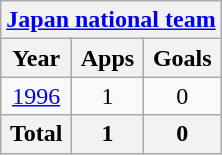<table class="wikitable" style="text-align:center">
<tr>
<th colspan=3><a href='#'>Japan national team</a></th>
</tr>
<tr>
<th>Year</th>
<th>Apps</th>
<th>Goals</th>
</tr>
<tr>
<td><a href='#'>1996</a></td>
<td>1</td>
<td>0</td>
</tr>
<tr>
<th>Total</th>
<th>1</th>
<th>0</th>
</tr>
</table>
